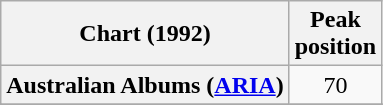<table class="wikitable sortable plainrowheaders" style="text-align:center">
<tr>
<th scope="col">Chart (1992)</th>
<th scope="col">Peak<br>position</th>
</tr>
<tr>
<th scope="row">Australian Albums (<a href='#'>ARIA</a>)</th>
<td>70</td>
</tr>
<tr>
</tr>
<tr>
</tr>
<tr>
</tr>
<tr>
</tr>
<tr>
</tr>
<tr>
</tr>
</table>
